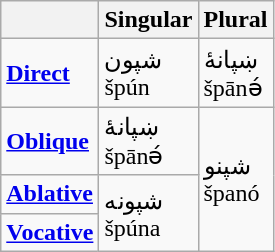<table class="wikitable">
<tr>
<th></th>
<th>Singular</th>
<th>Plural</th>
</tr>
<tr>
<td><strong><a href='#'>Direct</a></strong></td>
<td>شپون<br>špún</td>
<td>ښپانۀ<br>špānə́</td>
</tr>
<tr>
<td><strong><a href='#'>Oblique</a></strong></td>
<td>ښپانۀ<br>špānə́</td>
<td rowspan="3">شپنو<br>španó</td>
</tr>
<tr>
<td><strong><a href='#'>Ablative</a></strong></td>
<td rowspan="2">شپونه<br>špúna</td>
</tr>
<tr>
<td><strong><a href='#'>Vocative</a></strong></td>
</tr>
</table>
